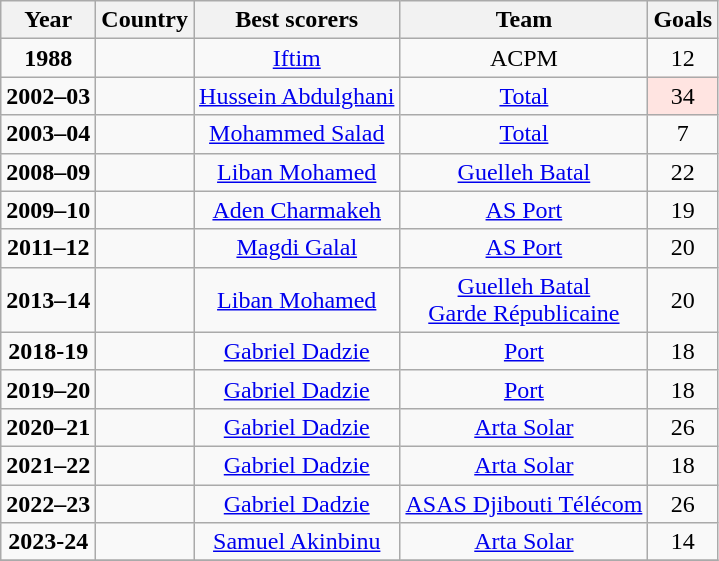<table class="wikitable" style="text-align:center;">
<tr>
<th>Year</th>
<th>Country</th>
<th>Best scorers</th>
<th>Team</th>
<th>Goals</th>
</tr>
<tr>
<td><strong>1988</strong></td>
<td></td>
<td><a href='#'>Iftim</a></td>
<td>ACPM</td>
<td>12</td>
</tr>
<tr>
<td><strong>2002–03</strong></td>
<td></td>
<td><a href='#'>Hussein Abdulghani</a></td>
<td><a href='#'>Total</a></td>
<td bgcolor=mistyrose>34</td>
</tr>
<tr>
<td><strong>2003–04</strong></td>
<td></td>
<td><a href='#'>Mohammed Salad</a></td>
<td><a href='#'>Total</a></td>
<td>7</td>
</tr>
<tr>
<td><strong>2008–09</strong></td>
<td></td>
<td><a href='#'>Liban Mohamed</a></td>
<td><a href='#'>Guelleh Batal</a></td>
<td>22</td>
</tr>
<tr>
<td><strong>2009–10</strong></td>
<td></td>
<td><a href='#'>Aden Charmakeh</a></td>
<td><a href='#'>AS Port</a></td>
<td>19</td>
</tr>
<tr>
<td><strong>2011–12</strong></td>
<td></td>
<td><a href='#'>Magdi Galal</a></td>
<td><a href='#'>AS Port</a></td>
<td>20</td>
</tr>
<tr>
<td><strong>2013–14</strong></td>
<td></td>
<td><a href='#'>Liban Mohamed</a></td>
<td><a href='#'>Guelleh Batal</a><br><a href='#'>Garde Républicaine</a></td>
<td>20</td>
</tr>
<tr>
<td><strong>2018-19</strong></td>
<td></td>
<td><a href='#'>Gabriel Dadzie</a></td>
<td><a href='#'>Port</a></td>
<td>18</td>
</tr>
<tr>
<td><strong>2019–20</strong></td>
<td></td>
<td><a href='#'>Gabriel Dadzie</a></td>
<td><a href='#'>Port</a></td>
<td>18</td>
</tr>
<tr>
<td><strong>2020–21</strong></td>
<td></td>
<td><a href='#'>Gabriel Dadzie</a></td>
<td><a href='#'>Arta Solar</a></td>
<td>26</td>
</tr>
<tr>
<td><strong>2021–22</strong></td>
<td></td>
<td><a href='#'>Gabriel Dadzie</a></td>
<td><a href='#'>Arta Solar</a></td>
<td>18</td>
</tr>
<tr>
<td><strong>2022–23</strong></td>
<td></td>
<td><a href='#'>Gabriel Dadzie</a></td>
<td><a href='#'>ASAS Djibouti Télécom</a></td>
<td>26</td>
</tr>
<tr>
<td><strong>2023-24</strong></td>
<td></td>
<td><a href='#'>Samuel Akinbinu</a></td>
<td><a href='#'>Arta Solar</a></td>
<td>14</td>
</tr>
<tr>
</tr>
</table>
